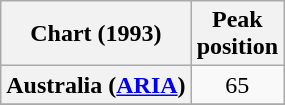<table class="wikitable sortable plainrowheaders" style="text-align:center">
<tr>
<th scope="col">Chart (1993)</th>
<th scope="col">Peak<br> position</th>
</tr>
<tr>
<th scope="row">Australia (<a href='#'>ARIA</a>)</th>
<td>65</td>
</tr>
<tr>
</tr>
</table>
